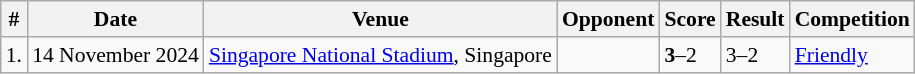<table class="wikitable" style="font-size:90%">
<tr>
<th>#</th>
<th>Date</th>
<th>Venue</th>
<th>Opponent</th>
<th>Score</th>
<th>Result</th>
<th>Competition</th>
</tr>
<tr>
<td>1.</td>
<td>14 November 2024</td>
<td><a href='#'>Singapore National Stadium</a>, Singapore</td>
<td></td>
<td><strong>3</strong>–2</td>
<td>3–2</td>
<td><a href='#'>Friendly</a></td>
</tr>
</table>
